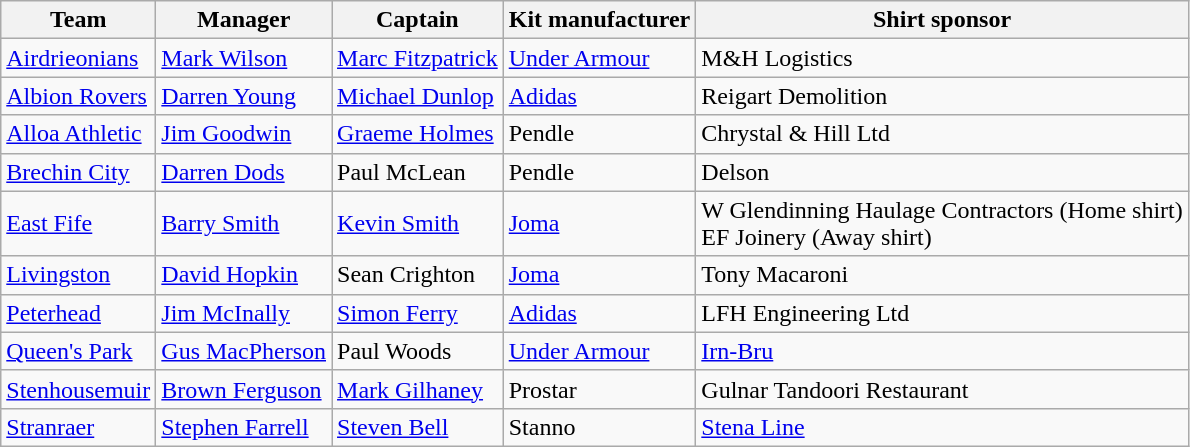<table class="wikitable">
<tr>
<th>Team</th>
<th>Manager</th>
<th>Captain</th>
<th>Kit manufacturer</th>
<th>Shirt sponsor</th>
</tr>
<tr>
<td><a href='#'>Airdrieonians</a></td>
<td> <a href='#'>Mark Wilson</a></td>
<td> <a href='#'>Marc Fitzpatrick</a></td>
<td><a href='#'>Under Armour</a></td>
<td>M&H Logistics</td>
</tr>
<tr>
<td><a href='#'>Albion Rovers</a></td>
<td> <a href='#'>Darren Young</a></td>
<td> <a href='#'>Michael Dunlop</a></td>
<td><a href='#'>Adidas</a></td>
<td>Reigart Demolition</td>
</tr>
<tr>
<td><a href='#'>Alloa Athletic</a></td>
<td> <a href='#'>Jim Goodwin</a></td>
<td> <a href='#'>Graeme Holmes</a></td>
<td>Pendle</td>
<td>Chrystal & Hill Ltd</td>
</tr>
<tr>
<td><a href='#'>Brechin City</a></td>
<td> <a href='#'>Darren Dods</a></td>
<td> Paul McLean</td>
<td>Pendle</td>
<td>Delson</td>
</tr>
<tr>
<td><a href='#'>East Fife</a></td>
<td> <a href='#'>Barry Smith</a></td>
<td> <a href='#'>Kevin Smith</a></td>
<td><a href='#'>Joma</a></td>
<td>W Glendinning Haulage Contractors (Home shirt)<br>EF Joinery (Away shirt)</td>
</tr>
<tr>
<td><a href='#'>Livingston</a></td>
<td> <a href='#'>David Hopkin</a></td>
<td> Sean Crighton</td>
<td><a href='#'>Joma</a></td>
<td>Tony Macaroni</td>
</tr>
<tr>
<td><a href='#'>Peterhead</a></td>
<td> <a href='#'>Jim McInally</a></td>
<td> <a href='#'>Simon Ferry</a></td>
<td><a href='#'>Adidas</a></td>
<td>LFH Engineering Ltd</td>
</tr>
<tr>
<td><a href='#'>Queen's Park</a></td>
<td> <a href='#'>Gus MacPherson</a></td>
<td> Paul Woods</td>
<td><a href='#'>Under Armour</a></td>
<td><a href='#'>Irn-Bru</a></td>
</tr>
<tr>
<td><a href='#'>Stenhousemuir</a></td>
<td> <a href='#'>Brown Ferguson</a></td>
<td> <a href='#'>Mark Gilhaney</a></td>
<td>Prostar</td>
<td>Gulnar Tandoori Restaurant</td>
</tr>
<tr>
<td><a href='#'>Stranraer</a></td>
<td> <a href='#'>Stephen Farrell</a></td>
<td> <a href='#'>Steven Bell</a></td>
<td>Stanno</td>
<td><a href='#'>Stena Line</a></td>
</tr>
</table>
